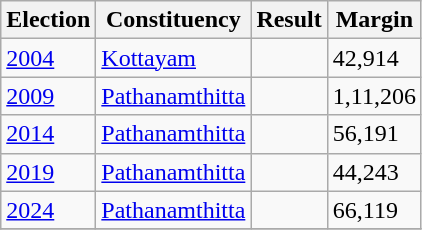<table class = "sortable wikitable">
<tr>
<th>Election</th>
<th>Constituency</th>
<th>Result</th>
<th>Margin</th>
</tr>
<tr>
<td><a href='#'>2004</a></td>
<td><a href='#'>Kottayam</a></td>
<td></td>
<td>42,914</td>
</tr>
<tr>
<td><a href='#'>2009</a></td>
<td><a href='#'>Pathanamthitta</a></td>
<td></td>
<td>1,11,206</td>
</tr>
<tr>
<td><a href='#'>2014</a></td>
<td><a href='#'>Pathanamthitta</a></td>
<td></td>
<td>56,191</td>
</tr>
<tr>
<td><a href='#'>2019</a></td>
<td><a href='#'>Pathanamthitta</a></td>
<td></td>
<td>44,243</td>
</tr>
<tr>
<td><a href='#'>2024</a></td>
<td><a href='#'>Pathanamthitta</a></td>
<td></td>
<td>66,119</td>
</tr>
<tr>
</tr>
</table>
